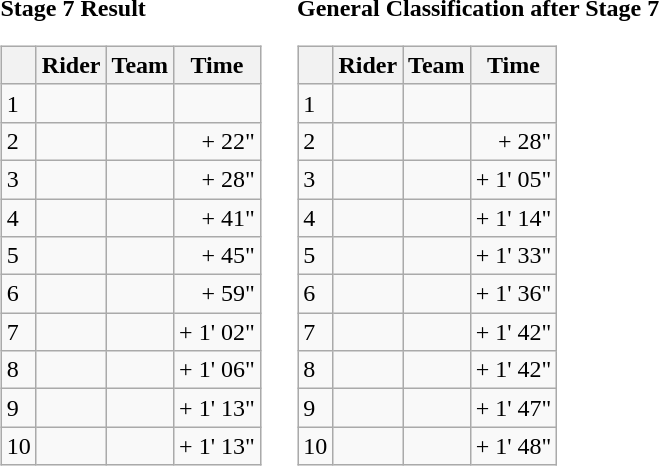<table>
<tr>
<td><strong>Stage 7 Result</strong><br><table class="wikitable">
<tr>
<th></th>
<th>Rider</th>
<th>Team</th>
<th>Time</th>
</tr>
<tr>
<td>1</td>
<td> </td>
<td></td>
<td style="text-align:right;"></td>
</tr>
<tr>
<td>2</td>
<td></td>
<td></td>
<td style="text-align:right;">+ 22"</td>
</tr>
<tr>
<td>3</td>
<td></td>
<td></td>
<td style="text-align:right;">+ 28"</td>
</tr>
<tr>
<td>4</td>
<td></td>
<td></td>
<td style="text-align:right;">+ 41"</td>
</tr>
<tr>
<td>5</td>
<td> </td>
<td></td>
<td style="text-align:right;">+ 45"</td>
</tr>
<tr>
<td>6</td>
<td></td>
<td></td>
<td style="text-align:right;">+ 59"</td>
</tr>
<tr>
<td>7</td>
<td></td>
<td></td>
<td style="text-align:right;">+ 1' 02"</td>
</tr>
<tr>
<td>8</td>
<td></td>
<td></td>
<td style="text-align:right;">+ 1' 06"</td>
</tr>
<tr>
<td>9</td>
<td></td>
<td></td>
<td style="text-align:right;">+ 1' 13"</td>
</tr>
<tr>
<td>10</td>
<td></td>
<td></td>
<td style="text-align:right;">+ 1' 13"</td>
</tr>
</table>
</td>
<td></td>
<td><strong>General Classification after Stage 7</strong><br><table class="wikitable">
<tr>
<th></th>
<th>Rider</th>
<th>Team</th>
<th>Time</th>
</tr>
<tr>
<td>1</td>
<td> </td>
<td></td>
<td style="text-align:right;"></td>
</tr>
<tr>
<td>2</td>
<td></td>
<td></td>
<td style="text-align:right;">+ 28"</td>
</tr>
<tr>
<td>3</td>
<td></td>
<td></td>
<td style="text-align:right;">+ 1' 05"</td>
</tr>
<tr>
<td>4</td>
<td> </td>
<td></td>
<td style="text-align:right;">+ 1' 14"</td>
</tr>
<tr>
<td>5</td>
<td></td>
<td></td>
<td style="text-align:right;">+ 1' 33"</td>
</tr>
<tr>
<td>6</td>
<td> </td>
<td></td>
<td style="text-align:right;">+ 1' 36"</td>
</tr>
<tr>
<td>7</td>
<td></td>
<td></td>
<td style="text-align:right;">+ 1' 42"</td>
</tr>
<tr>
<td>8</td>
<td></td>
<td></td>
<td style="text-align:right;">+ 1' 42"</td>
</tr>
<tr>
<td>9</td>
<td></td>
<td></td>
<td style="text-align:right;">+ 1' 47"</td>
</tr>
<tr>
<td>10</td>
<td></td>
<td></td>
<td style="text-align:right;">+ 1' 48"</td>
</tr>
</table>
</td>
</tr>
</table>
